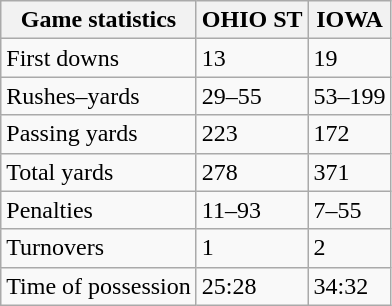<table class="wikitable">
<tr>
<th>Game statistics</th>
<th>OHIO ST</th>
<th>IOWA</th>
</tr>
<tr>
<td>First downs</td>
<td>13</td>
<td>19</td>
</tr>
<tr>
<td>Rushes–yards</td>
<td>29–55</td>
<td>53–199</td>
</tr>
<tr>
<td>Passing yards</td>
<td>223</td>
<td>172</td>
</tr>
<tr>
<td>Total yards</td>
<td>278</td>
<td>371</td>
</tr>
<tr>
<td>Penalties</td>
<td>11–93</td>
<td>7–55</td>
</tr>
<tr>
<td>Turnovers</td>
<td>1</td>
<td>2</td>
</tr>
<tr>
<td>Time of possession</td>
<td>25:28</td>
<td>34:32</td>
</tr>
</table>
